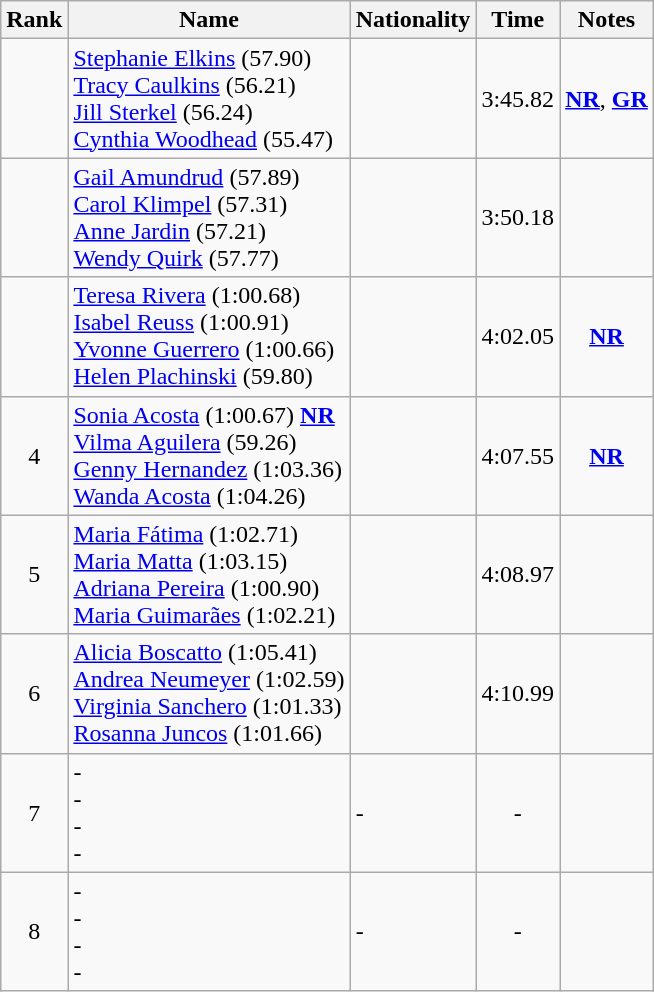<table class="wikitable sortable" style="text-align:center">
<tr>
<th>Rank</th>
<th>Name</th>
<th>Nationality</th>
<th>Time</th>
<th>Notes</th>
</tr>
<tr>
<td></td>
<td align=left><a href='#'>Stephanie Elkins</a> (57.90) <br> <a href='#'>Tracy Caulkins</a> (56.21) <br> <a href='#'>Jill Sterkel</a> (56.24) <br> <a href='#'>Cynthia Woodhead</a> (55.47)</td>
<td align=left></td>
<td>3:45.82</td>
<td><strong><a href='#'>NR</a></strong>, <strong><a href='#'>GR</a></strong></td>
</tr>
<tr>
<td></td>
<td align=left><a href='#'>Gail Amundrud</a> (57.89) <br> <a href='#'>Carol Klimpel</a> (57.31) <br> <a href='#'>Anne Jardin</a> (57.21) <br> <a href='#'>Wendy Quirk</a> (57.77)</td>
<td align=left></td>
<td>3:50.18</td>
<td></td>
</tr>
<tr>
<td></td>
<td align=left><a href='#'>Teresa Rivera</a> (1:00.68) <br> <a href='#'>Isabel Reuss</a> (1:00.91) <br> <a href='#'>Yvonne Guerrero</a> (1:00.66) <br> <a href='#'>Helen Plachinski</a> (59.80)</td>
<td align=left></td>
<td>4:02.05</td>
<td><strong><a href='#'>NR</a></strong></td>
</tr>
<tr>
<td>4</td>
<td align=left><a href='#'>Sonia Acosta</a> (1:00.67) <strong><a href='#'>NR</a></strong> <br> <a href='#'>Vilma Aguilera</a> (59.26) <br> <a href='#'>Genny Hernandez</a> (1:03.36) <br> <a href='#'>Wanda Acosta</a> (1:04.26)</td>
<td align=left></td>
<td>4:07.55</td>
<td><strong><a href='#'>NR</a></strong></td>
</tr>
<tr>
<td>5</td>
<td align=left><a href='#'>Maria Fátima</a> (1:02.71) <br> <a href='#'>Maria Matta</a> (1:03.15) <br> <a href='#'>Adriana Pereira</a> (1:00.90) <br> <a href='#'>Maria Guimarães</a> (1:02.21)</td>
<td align=left></td>
<td>4:08.97</td>
<td></td>
</tr>
<tr>
<td>6</td>
<td align=left><a href='#'>Alicia Boscatto</a> (1:05.41) <br> <a href='#'>Andrea Neumeyer</a> (1:02.59) <br> <a href='#'>Virginia Sanchero</a> (1:01.33) <br> <a href='#'>Rosanna Juncos</a> (1:01.66)</td>
<td align=left></td>
<td>4:10.99</td>
<td></td>
</tr>
<tr>
<td>7</td>
<td align=left>- <br> - <br> - <br> -</td>
<td align=left>-</td>
<td>-</td>
<td></td>
</tr>
<tr>
<td>8</td>
<td align=left>- <br> - <br> - <br> -</td>
<td align=left>-</td>
<td>-</td>
<td></td>
</tr>
</table>
